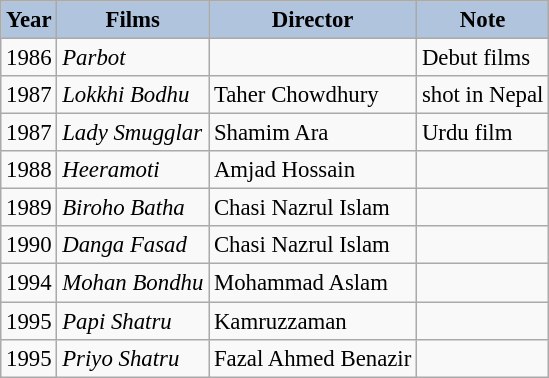<table class="wikitable" style="font-size: 95%;">
<tr>
<th style="background:#B0C4DE;">Year</th>
<th style="background:#B0C4DE;">Films</th>
<th style="background:#B0C4DE;">Director</th>
<th style="background:#B0C4DE;">Note</th>
</tr>
<tr>
<td rowspan="1">1986</td>
<td><em>Parbot</em></td>
<td></td>
<td>Debut films</td>
</tr>
<tr>
<td>1987</td>
<td><em>Lokkhi Bodhu</em></td>
<td>Taher Chowdhury</td>
<td>shot in Nepal</td>
</tr>
<tr>
<td>1987</td>
<td><em>Lady Smugglar</em></td>
<td>Shamim Ara</td>
<td>Urdu film</td>
</tr>
<tr>
<td rowspan="1">1988</td>
<td><em>Heeramoti</em></td>
<td>Amjad Hossain</td>
<td></td>
</tr>
<tr>
<td rowspan="1">1989</td>
<td><em>Biroho Batha</em></td>
<td>Chasi Nazrul Islam</td>
<td></td>
</tr>
<tr>
<td rowspan="1">1990</td>
<td><em>Danga Fasad</em></td>
<td>Chasi Nazrul Islam</td>
<td></td>
</tr>
<tr>
<td rowspan="1">1994</td>
<td><em>Mohan Bondhu</em></td>
<td>Mohammad Aslam</td>
<td></td>
</tr>
<tr>
<td rowspan="1">1995</td>
<td><em>Papi Shatru</em></td>
<td>Kamruzzaman</td>
<td></td>
</tr>
<tr>
<td rowspan="1">1995</td>
<td><em>Priyo Shatru</em></td>
<td>Fazal Ahmed Benazir</td>
<td></td>
</tr>
</table>
